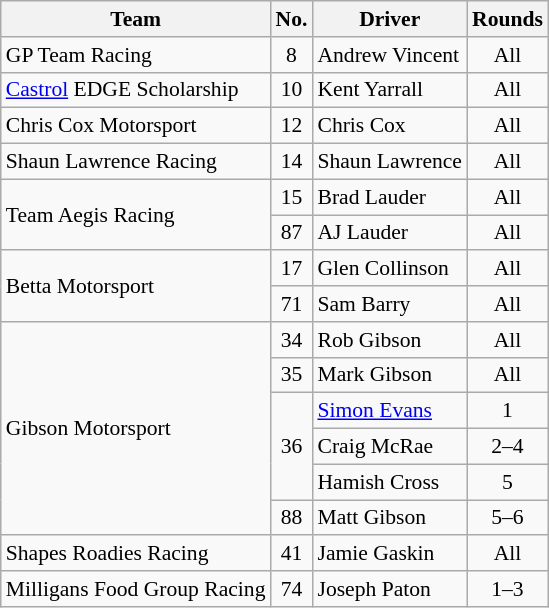<table class="wikitable" style="font-size: 90%;">
<tr>
<th>Team</th>
<th>No.</th>
<th>Driver</th>
<th>Rounds</th>
</tr>
<tr>
<td>GP Team Racing</td>
<td align="center">8</td>
<td> Andrew Vincent</td>
<td align="center">All</td>
</tr>
<tr>
<td><a href='#'>Castrol</a> EDGE Scholarship</td>
<td align="center">10</td>
<td> Kent Yarrall</td>
<td align="center">All</td>
</tr>
<tr>
<td>Chris Cox Motorsport</td>
<td align="center">12</td>
<td> Chris Cox</td>
<td align="center">All</td>
</tr>
<tr>
<td>Shaun Lawrence Racing</td>
<td align="center">14</td>
<td> Shaun Lawrence</td>
<td align="center">All</td>
</tr>
<tr>
<td rowspan=2>Team Aegis Racing</td>
<td align="center">15</td>
<td> Brad Lauder</td>
<td align="center">All</td>
</tr>
<tr>
<td align="center">87</td>
<td> AJ Lauder</td>
<td align="center">All</td>
</tr>
<tr>
<td rowspan=2>Betta Motorsport</td>
<td align="center">17</td>
<td> Glen Collinson</td>
<td align="center">All</td>
</tr>
<tr>
<td align="center">71</td>
<td> Sam Barry</td>
<td align="center">All</td>
</tr>
<tr>
<td rowspan=6>Gibson Motorsport</td>
<td align="center">34</td>
<td> Rob Gibson</td>
<td align="center">All</td>
</tr>
<tr>
<td align="center">35</td>
<td> Mark Gibson</td>
<td align="center">All</td>
</tr>
<tr>
<td rowspan=3 align="center">36</td>
<td> <a href='#'>Simon Evans</a></td>
<td align="center">1</td>
</tr>
<tr>
<td> Craig McRae</td>
<td align="center">2–4</td>
</tr>
<tr>
<td> Hamish Cross</td>
<td align="center">5</td>
</tr>
<tr>
<td align="center">88</td>
<td> Matt Gibson</td>
<td align="center">5–6</td>
</tr>
<tr>
<td>Shapes Roadies Racing</td>
<td align="center">41</td>
<td> Jamie Gaskin</td>
<td align="center">All</td>
</tr>
<tr>
<td>Milligans Food Group Racing</td>
<td align="center">74</td>
<td> Joseph Paton</td>
<td align="center">1–3</td>
</tr>
</table>
